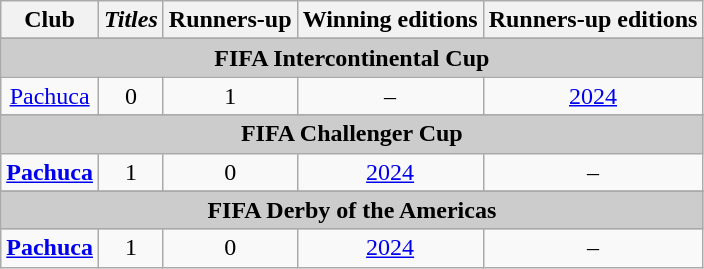<table class="wikitable" style="text-align: center;">
<tr>
<th>Club</th>
<th><em>Titles</em></th>
<th>Runners-up</th>
<th>Winning editions</th>
<th>Runners-up editions</th>
</tr>
<tr>
</tr>
<tr bgcolor=#cccccc align=center>
<td colspan=5><strong>FIFA Intercontinental Cup</strong></td>
</tr>
<tr>
<td><a href='#'>Pachuca</a></td>
<td>0</td>
<td>1</td>
<td>–</td>
<td><a href='#'>2024</a></td>
</tr>
<tr>
</tr>
<tr bgcolor=#cccccc align=center>
<td colspan=5><strong>FIFA Challenger Cup</strong></td>
</tr>
<tr>
<td><strong><a href='#'>Pachuca</a></strong></td>
<td>1</td>
<td>0</td>
<td><a href='#'>2024</a></td>
<td>–</td>
</tr>
<tr>
</tr>
<tr bgcolor=#cccccc align=center>
<td colspan=5><strong>FIFA Derby of the Americas</strong></td>
</tr>
<tr>
<td><strong><a href='#'>Pachuca</a></strong></td>
<td>1</td>
<td>0</td>
<td><a href='#'>2024</a></td>
<td>–</td>
</tr>
</table>
